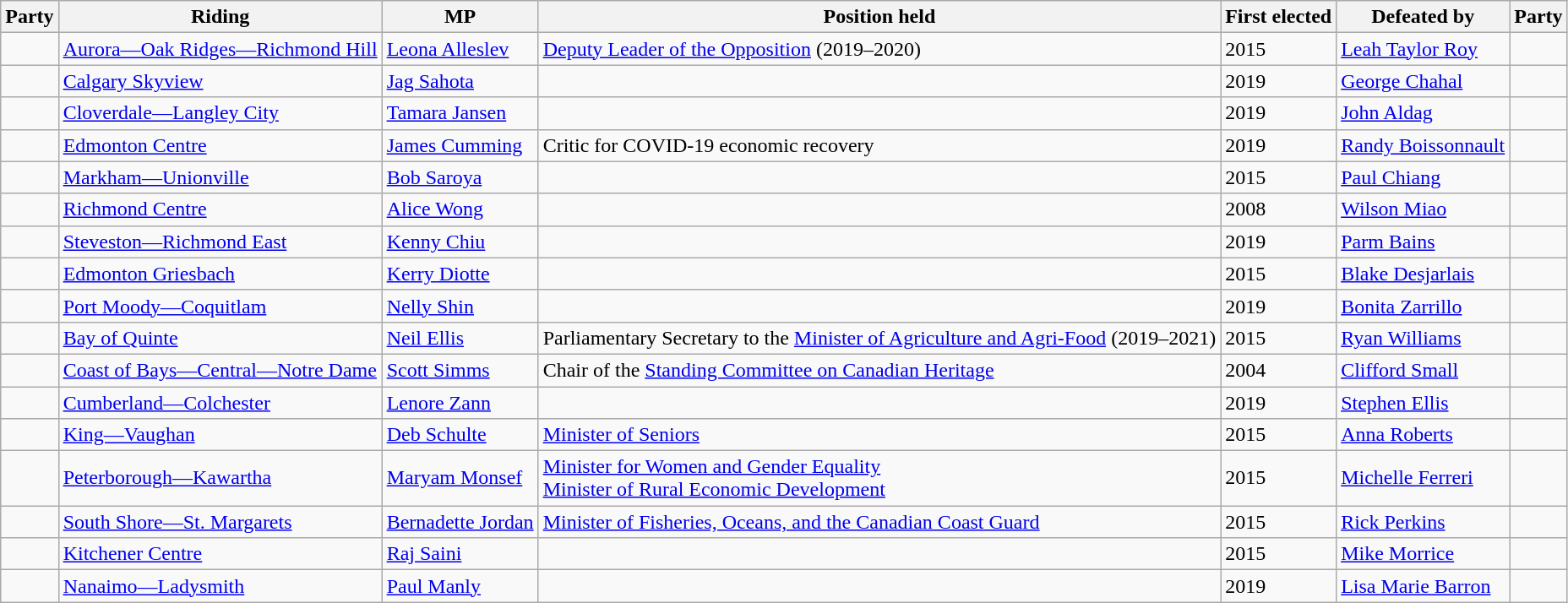<table class="wikitable">
<tr>
<th>Party</th>
<th>Riding</th>
<th>MP</th>
<th>Position held</th>
<th>First elected</th>
<th>Defeated by</th>
<th>Party</th>
</tr>
<tr>
<td></td>
<td><a href='#'>Aurora—Oak Ridges—Richmond Hill</a></td>
<td><a href='#'>Leona Alleslev</a></td>
<td><a href='#'>Deputy Leader of the Opposition</a> (2019–2020)</td>
<td>2015</td>
<td><a href='#'>Leah Taylor Roy</a></td>
<td></td>
</tr>
<tr>
<td></td>
<td><a href='#'>Calgary Skyview</a></td>
<td><a href='#'>Jag Sahota</a></td>
<td></td>
<td>2019</td>
<td><a href='#'>George Chahal</a></td>
<td></td>
</tr>
<tr>
<td></td>
<td><a href='#'>Cloverdale—Langley City</a></td>
<td><a href='#'>Tamara Jansen</a></td>
<td></td>
<td>2019</td>
<td><a href='#'>John Aldag</a></td>
<td></td>
</tr>
<tr>
<td></td>
<td><a href='#'>Edmonton Centre</a></td>
<td><a href='#'>James Cumming</a></td>
<td>Critic for COVID-19 economic recovery</td>
<td>2019</td>
<td><a href='#'>Randy Boissonnault</a></td>
<td></td>
</tr>
<tr>
<td></td>
<td><a href='#'>Markham—Unionville</a></td>
<td><a href='#'>Bob Saroya</a></td>
<td></td>
<td>2015</td>
<td><a href='#'>Paul Chiang</a></td>
<td></td>
</tr>
<tr>
<td></td>
<td><a href='#'>Richmond Centre</a></td>
<td><a href='#'>Alice Wong</a></td>
<td></td>
<td>2008</td>
<td><a href='#'>Wilson Miao</a></td>
<td></td>
</tr>
<tr>
<td></td>
<td><a href='#'>Steveston—Richmond East</a></td>
<td><a href='#'>Kenny Chiu</a></td>
<td></td>
<td>2019</td>
<td><a href='#'>Parm Bains</a></td>
<td></td>
</tr>
<tr>
<td></td>
<td><a href='#'>Edmonton Griesbach</a></td>
<td><a href='#'>Kerry Diotte</a></td>
<td></td>
<td>2015</td>
<td><a href='#'>Blake Desjarlais</a></td>
<td></td>
</tr>
<tr>
<td></td>
<td><a href='#'>Port Moody—Coquitlam</a></td>
<td><a href='#'>Nelly Shin</a></td>
<td></td>
<td>2019</td>
<td><a href='#'>Bonita Zarrillo</a></td>
<td></td>
</tr>
<tr>
<td></td>
<td><a href='#'>Bay of Quinte</a></td>
<td><a href='#'>Neil Ellis</a></td>
<td>Parliamentary Secretary to the <a href='#'>Minister of Agriculture and Agri-Food</a> (2019–2021)</td>
<td>2015</td>
<td><a href='#'>Ryan Williams</a></td>
<td></td>
</tr>
<tr>
<td></td>
<td><a href='#'>Coast of Bays—Central—Notre Dame</a></td>
<td><a href='#'>Scott Simms</a></td>
<td>Chair of the <a href='#'>Standing Committee on Canadian Heritage</a></td>
<td>2004</td>
<td><a href='#'>Clifford Small</a></td>
<td></td>
</tr>
<tr>
<td></td>
<td><a href='#'>Cumberland—Colchester</a></td>
<td><a href='#'>Lenore Zann</a></td>
<td></td>
<td>2019</td>
<td><a href='#'>Stephen Ellis</a></td>
<td></td>
</tr>
<tr>
<td></td>
<td><a href='#'>King—Vaughan</a></td>
<td><a href='#'>Deb Schulte</a></td>
<td><a href='#'>Minister of Seniors</a></td>
<td>2015</td>
<td><a href='#'>Anna Roberts</a></td>
<td></td>
</tr>
<tr>
<td></td>
<td><a href='#'>Peterborough—Kawartha</a></td>
<td><a href='#'>Maryam Monsef</a></td>
<td><a href='#'>Minister for Women and Gender Equality</a><br><a href='#'>Minister of Rural Economic Development</a></td>
<td>2015</td>
<td><a href='#'>Michelle Ferreri</a></td>
<td></td>
</tr>
<tr>
<td></td>
<td><a href='#'>South Shore—St. Margarets</a></td>
<td><a href='#'>Bernadette Jordan</a></td>
<td><a href='#'>Minister of Fisheries, Oceans, and the Canadian Coast Guard</a></td>
<td>2015</td>
<td><a href='#'>Rick Perkins</a></td>
<td></td>
</tr>
<tr>
<td></td>
<td><a href='#'>Kitchener Centre</a></td>
<td><a href='#'>Raj Saini</a></td>
<td></td>
<td>2015</td>
<td><a href='#'>Mike Morrice</a></td>
<td></td>
</tr>
<tr>
<td></td>
<td><a href='#'>Nanaimo—Ladysmith</a></td>
<td><a href='#'>Paul Manly</a></td>
<td></td>
<td>2019</td>
<td><a href='#'>Lisa Marie Barron</a></td>
<td></td>
</tr>
</table>
